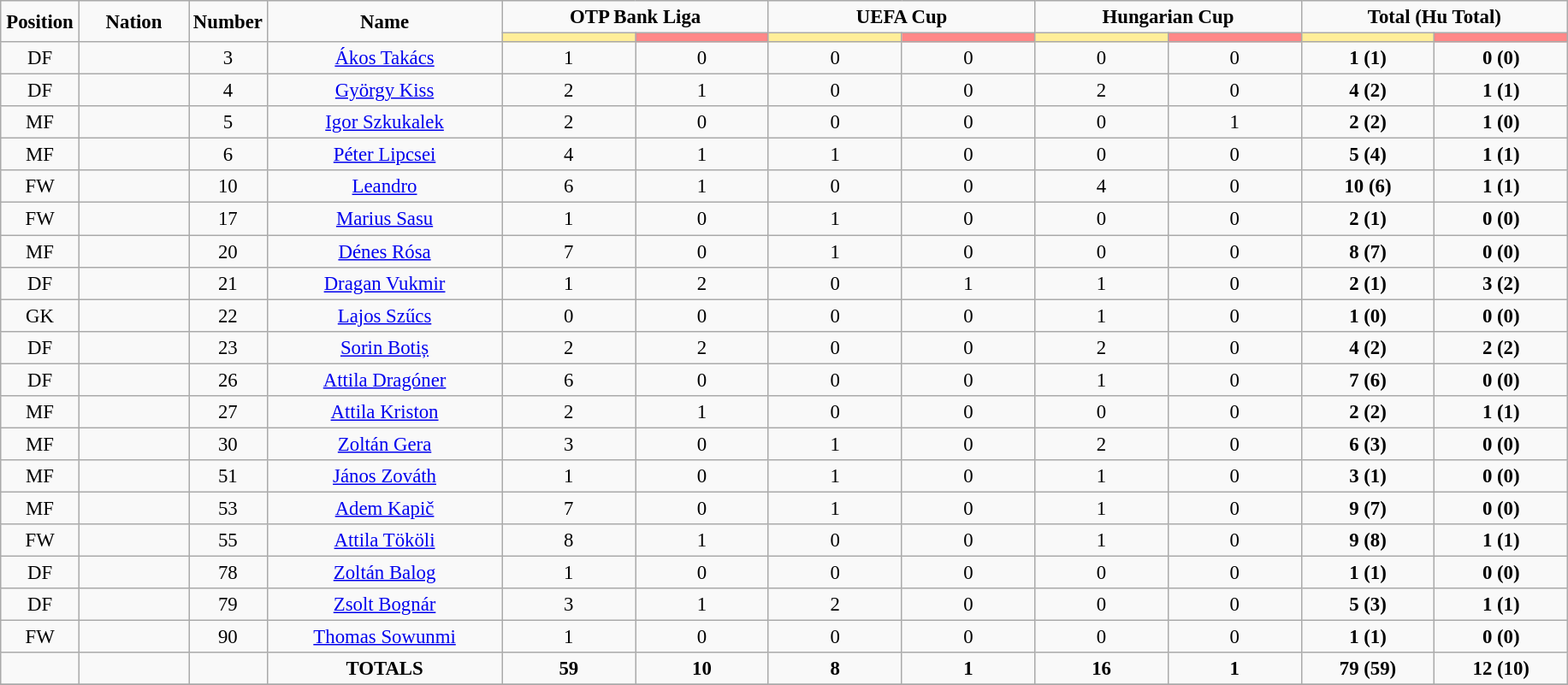<table class="wikitable" style="font-size: 95%; text-align: center;">
<tr>
<td rowspan="2" width="5%" align="center"><strong>Position</strong></td>
<td rowspan="2" width="7%" align="center"><strong>Nation</strong></td>
<td rowspan="2" width="5%" align="center"><strong>Number</strong></td>
<td rowspan="2" width="15%" align="center"><strong>Name</strong></td>
<td colspan="2" align="center"><strong>OTP Bank Liga</strong></td>
<td colspan="2" align="center"><strong>UEFA Cup</strong></td>
<td colspan="2" align="center"><strong>Hungarian Cup</strong></td>
<td colspan="2" align="center"><strong>Total (Hu Total)</strong></td>
</tr>
<tr>
<th width=60 style="background: #FFEE99"></th>
<th width=60 style="background: #FF8888"></th>
<th width=60 style="background: #FFEE99"></th>
<th width=60 style="background: #FF8888"></th>
<th width=60 style="background: #FFEE99"></th>
<th width=60 style="background: #FF8888"></th>
<th width=60 style="background: #FFEE99"></th>
<th width=60 style="background: #FF8888"></th>
</tr>
<tr>
<td>DF</td>
<td></td>
<td>3</td>
<td><a href='#'>Ákos Takács</a></td>
<td>1</td>
<td>0</td>
<td>0</td>
<td>0</td>
<td>0</td>
<td>0</td>
<td><strong>1 (1)</strong></td>
<td><strong>0 (0)</strong></td>
</tr>
<tr>
<td>DF</td>
<td></td>
<td>4</td>
<td><a href='#'>György Kiss</a></td>
<td>2</td>
<td>1</td>
<td>0</td>
<td>0</td>
<td>2</td>
<td>0</td>
<td><strong>4 (2)</strong></td>
<td><strong>1 (1)</strong></td>
</tr>
<tr>
<td>MF</td>
<td></td>
<td>5</td>
<td><a href='#'>Igor Szkukalek</a></td>
<td>2</td>
<td>0</td>
<td>0</td>
<td>0</td>
<td>0</td>
<td>1</td>
<td><strong>2 (2)</strong></td>
<td><strong>1 (0)</strong></td>
</tr>
<tr>
<td>MF</td>
<td></td>
<td>6</td>
<td><a href='#'>Péter Lipcsei</a></td>
<td>4</td>
<td>1</td>
<td>1</td>
<td>0</td>
<td>0</td>
<td>0</td>
<td><strong>5 (4)</strong></td>
<td><strong>1 (1)</strong></td>
</tr>
<tr>
<td>FW</td>
<td></td>
<td>10</td>
<td><a href='#'>Leandro</a></td>
<td>6</td>
<td>1</td>
<td>0</td>
<td>0</td>
<td>4</td>
<td>0</td>
<td><strong>10 (6)</strong></td>
<td><strong>1 (1)</strong></td>
</tr>
<tr>
<td>FW</td>
<td></td>
<td>17</td>
<td><a href='#'>Marius Sasu</a></td>
<td>1</td>
<td>0</td>
<td>1</td>
<td>0</td>
<td>0</td>
<td>0</td>
<td><strong>2 (1)</strong></td>
<td><strong>0 (0)</strong></td>
</tr>
<tr>
<td>MF</td>
<td></td>
<td>20</td>
<td><a href='#'>Dénes Rósa</a></td>
<td>7</td>
<td>0</td>
<td>1</td>
<td>0</td>
<td>0</td>
<td>0</td>
<td><strong>8 (7)</strong></td>
<td><strong>0 (0)</strong></td>
</tr>
<tr>
<td>DF</td>
<td></td>
<td>21</td>
<td><a href='#'>Dragan Vukmir</a></td>
<td>1</td>
<td>2</td>
<td>0</td>
<td>1</td>
<td>1</td>
<td>0</td>
<td><strong>2 (1)</strong></td>
<td><strong>3 (2)</strong></td>
</tr>
<tr>
<td>GK</td>
<td></td>
<td>22</td>
<td><a href='#'>Lajos Szűcs</a></td>
<td>0</td>
<td>0</td>
<td>0</td>
<td>0</td>
<td>1</td>
<td>0</td>
<td><strong>1 (0)</strong></td>
<td><strong>0 (0)</strong></td>
</tr>
<tr>
<td>DF</td>
<td></td>
<td>23</td>
<td><a href='#'>Sorin Botiș</a></td>
<td>2</td>
<td>2</td>
<td>0</td>
<td>0</td>
<td>2</td>
<td>0</td>
<td><strong>4 (2)</strong></td>
<td><strong>2 (2)</strong></td>
</tr>
<tr>
<td>DF</td>
<td></td>
<td>26</td>
<td><a href='#'>Attila Dragóner</a></td>
<td>6</td>
<td>0</td>
<td>0</td>
<td>0</td>
<td>1</td>
<td>0</td>
<td><strong>7 (6)</strong></td>
<td><strong>0 (0)</strong></td>
</tr>
<tr>
<td>MF</td>
<td></td>
<td>27</td>
<td><a href='#'>Attila Kriston</a></td>
<td>2</td>
<td>1</td>
<td>0</td>
<td>0</td>
<td>0</td>
<td>0</td>
<td><strong>2 (2)</strong></td>
<td><strong>1 (1)</strong></td>
</tr>
<tr>
<td>MF</td>
<td></td>
<td>30</td>
<td><a href='#'>Zoltán Gera</a></td>
<td>3</td>
<td>0</td>
<td>1</td>
<td>0</td>
<td>2</td>
<td>0</td>
<td><strong>6 (3)</strong></td>
<td><strong>0 (0)</strong></td>
</tr>
<tr>
<td>MF</td>
<td></td>
<td>51</td>
<td><a href='#'>János Zováth</a></td>
<td>1</td>
<td>0</td>
<td>1</td>
<td>0</td>
<td>1</td>
<td>0</td>
<td><strong>3 (1)</strong></td>
<td><strong>0 (0)</strong></td>
</tr>
<tr>
<td>MF</td>
<td></td>
<td>53</td>
<td><a href='#'>Adem Kapič</a></td>
<td>7</td>
<td>0</td>
<td>1</td>
<td>0</td>
<td>1</td>
<td>0</td>
<td><strong>9 (7)</strong></td>
<td><strong>0 (0)</strong></td>
</tr>
<tr>
<td>FW</td>
<td></td>
<td>55</td>
<td><a href='#'>Attila Tököli</a></td>
<td>8</td>
<td>1</td>
<td>0</td>
<td>0</td>
<td>1</td>
<td>0</td>
<td><strong>9 (8)</strong></td>
<td><strong>1 (1)</strong></td>
</tr>
<tr>
<td>DF</td>
<td></td>
<td>78</td>
<td><a href='#'>Zoltán Balog</a></td>
<td>1</td>
<td>0</td>
<td>0</td>
<td>0</td>
<td>0</td>
<td>0</td>
<td><strong>1 (1)</strong></td>
<td><strong>0 (0)</strong></td>
</tr>
<tr>
<td>DF</td>
<td></td>
<td>79</td>
<td><a href='#'>Zsolt Bognár</a></td>
<td>3</td>
<td>1</td>
<td>2</td>
<td>0</td>
<td>0</td>
<td>0</td>
<td><strong>5 (3)</strong></td>
<td><strong>1 (1)</strong></td>
</tr>
<tr>
<td>FW</td>
<td></td>
<td>90</td>
<td><a href='#'>Thomas Sowunmi</a></td>
<td>1</td>
<td>0</td>
<td>0</td>
<td>0</td>
<td>0</td>
<td>0</td>
<td><strong>1 (1)</strong></td>
<td><strong>0 (0)</strong></td>
</tr>
<tr>
<td></td>
<td></td>
<td></td>
<td><strong>TOTALS</strong></td>
<td><strong>59</strong></td>
<td><strong>10</strong></td>
<td><strong>8</strong></td>
<td><strong>1</strong></td>
<td><strong>16</strong></td>
<td><strong>1</strong></td>
<td><strong>79 (59)</strong></td>
<td><strong>12 (10)</strong></td>
</tr>
<tr>
</tr>
</table>
